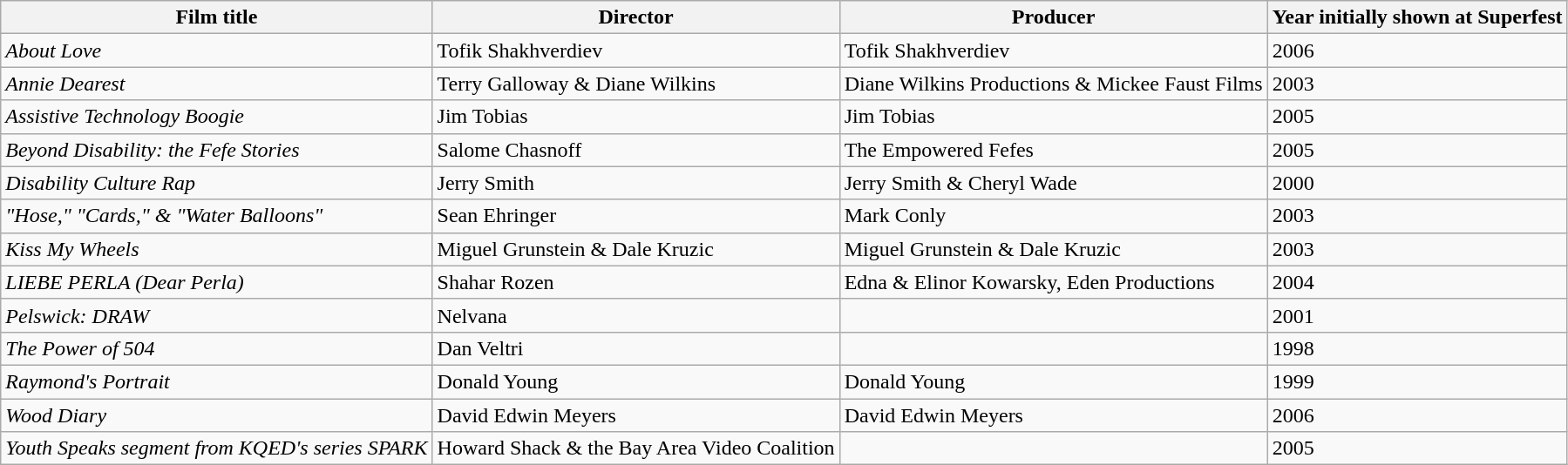<table class="wikitable sortable">
<tr>
<th>Film title</th>
<th>Director</th>
<th>Producer</th>
<th>Year initially shown at Superfest</th>
</tr>
<tr>
<td><em>About Love</em></td>
<td>Tofik Shakhverdiev</td>
<td>Tofik Shakhverdiev</td>
<td>2006</td>
</tr>
<tr>
<td><em>Annie Dearest</em></td>
<td>Terry Galloway & Diane Wilkins</td>
<td>Diane Wilkins Productions & Mickee Faust Films</td>
<td>2003</td>
</tr>
<tr>
<td><em>Assistive Technology Boogie</em></td>
<td>Jim Tobias</td>
<td>Jim Tobias</td>
<td>2005</td>
</tr>
<tr>
<td><em>Beyond Disability: the Fefe Stories</em></td>
<td>Salome Chasnoff</td>
<td>The Empowered Fefes</td>
<td>2005</td>
</tr>
<tr>
<td><em>Disability Culture Rap</em></td>
<td>Jerry Smith</td>
<td>Jerry Smith & Cheryl Wade</td>
<td>2000</td>
</tr>
<tr>
<td><em>"Hose," "Cards," & "Water Balloons"</em></td>
<td>Sean Ehringer</td>
<td>Mark Conly</td>
<td>2003</td>
</tr>
<tr>
<td><em>Kiss My Wheels</em></td>
<td>Miguel Grunstein & Dale Kruzic</td>
<td>Miguel Grunstein & Dale Kruzic</td>
<td>2003</td>
</tr>
<tr>
<td><em>LIEBE PERLA (Dear Perla)</em></td>
<td>Shahar Rozen</td>
<td>Edna & Elinor Kowarsky, Eden Productions</td>
<td>2004</td>
</tr>
<tr>
<td><em>Pelswick: DRAW</em></td>
<td>Nelvana</td>
<td></td>
<td>2001</td>
</tr>
<tr>
<td><em>The Power of 504</em></td>
<td>Dan Veltri</td>
<td></td>
<td>1998</td>
</tr>
<tr>
<td><em>Raymond's Portrait</em></td>
<td>Donald Young</td>
<td>Donald Young</td>
<td>1999</td>
</tr>
<tr>
<td><em>Wood Diary</em></td>
<td>David Edwin Meyers</td>
<td>David Edwin Meyers</td>
<td>2006</td>
</tr>
<tr>
<td><em>Youth Speaks segment from KQED's series SPARK</em></td>
<td>Howard Shack & the Bay Area Video Coalition</td>
<td></td>
<td>2005</td>
</tr>
</table>
